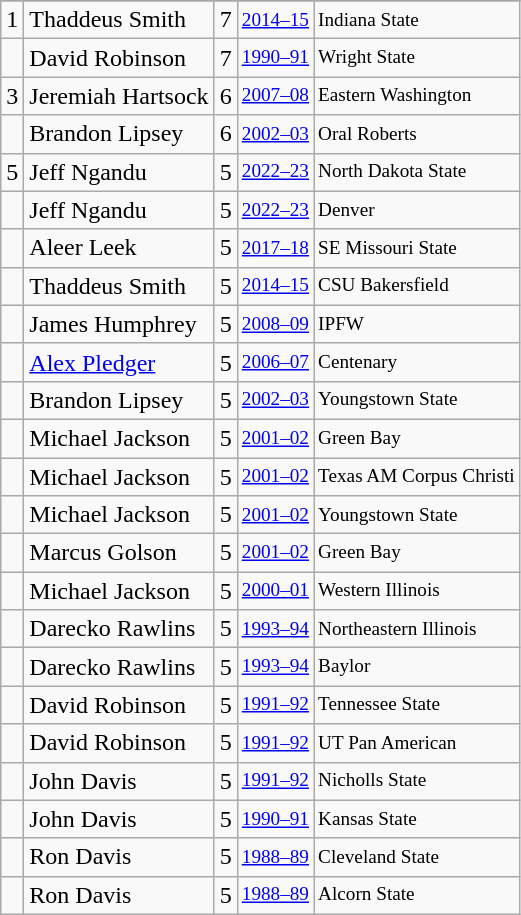<table class="wikitable">
<tr>
</tr>
<tr>
<td>1</td>
<td>Thaddeus Smith</td>
<td>7</td>
<td style="font-size:80%;"><a href='#'>2014–15</a></td>
<td style="font-size:80%;">Indiana State</td>
</tr>
<tr>
<td></td>
<td>David Robinson</td>
<td>7</td>
<td style="font-size:80%;"><a href='#'>1990–91</a></td>
<td style="font-size:80%;">Wright State</td>
</tr>
<tr>
<td>3</td>
<td>Jeremiah Hartsock</td>
<td>6</td>
<td style="font-size:80%;"><a href='#'>2007–08</a></td>
<td style="font-size:80%;">Eastern Washington</td>
</tr>
<tr>
<td></td>
<td>Brandon Lipsey</td>
<td>6</td>
<td style="font-size:80%;"><a href='#'>2002–03</a></td>
<td style="font-size:80%;">Oral Roberts</td>
</tr>
<tr>
<td>5</td>
<td>Jeff Ngandu</td>
<td>5</td>
<td style="font-size:80%;"><a href='#'>2022–23</a></td>
<td style="font-size:80%;">North Dakota State</td>
</tr>
<tr>
<td></td>
<td>Jeff Ngandu</td>
<td>5</td>
<td style="font-size:80%;"><a href='#'>2022–23</a></td>
<td style="font-size:80%;">Denver</td>
</tr>
<tr>
<td></td>
<td>Aleer Leek</td>
<td>5</td>
<td style="font-size:80%;"><a href='#'>2017–18</a></td>
<td style="font-size:80%;">SE Missouri State</td>
</tr>
<tr>
<td></td>
<td>Thaddeus Smith</td>
<td>5</td>
<td style="font-size:80%;"><a href='#'>2014–15</a></td>
<td style="font-size:80%;">CSU Bakersfield</td>
</tr>
<tr>
<td></td>
<td>James Humphrey</td>
<td>5</td>
<td style="font-size:80%;"><a href='#'>2008–09</a></td>
<td style="font-size:80%;">IPFW</td>
</tr>
<tr>
<td></td>
<td><a href='#'>Alex Pledger</a></td>
<td>5</td>
<td style="font-size:80%;"><a href='#'>2006–07</a></td>
<td style="font-size:80%;">Centenary</td>
</tr>
<tr>
<td></td>
<td>Brandon Lipsey</td>
<td>5</td>
<td style="font-size:80%;"><a href='#'>2002–03</a></td>
<td style="font-size:80%;">Youngstown State</td>
</tr>
<tr>
<td></td>
<td>Michael Jackson</td>
<td>5</td>
<td style="font-size:80%;"><a href='#'>2001–02</a></td>
<td style="font-size:80%;">Green Bay</td>
</tr>
<tr>
<td></td>
<td>Michael Jackson</td>
<td>5</td>
<td style="font-size:80%;"><a href='#'>2001–02</a></td>
<td style="font-size:80%;">Texas AM Corpus Christi</td>
</tr>
<tr>
<td></td>
<td>Michael Jackson</td>
<td>5</td>
<td style="font-size:80%;"><a href='#'>2001–02</a></td>
<td style="font-size:80%;">Youngstown State</td>
</tr>
<tr>
<td></td>
<td>Marcus Golson</td>
<td>5</td>
<td style="font-size:80%;"><a href='#'>2001–02</a></td>
<td style="font-size:80%;">Green Bay</td>
</tr>
<tr>
<td></td>
<td>Michael Jackson</td>
<td>5</td>
<td style="font-size:80%;"><a href='#'>2000–01</a></td>
<td style="font-size:80%;">Western Illinois</td>
</tr>
<tr>
<td></td>
<td>Darecko Rawlins</td>
<td>5</td>
<td style="font-size:80%;"><a href='#'>1993–94</a></td>
<td style="font-size:80%;">Northeastern Illinois</td>
</tr>
<tr>
<td></td>
<td>Darecko Rawlins</td>
<td>5</td>
<td style="font-size:80%;"><a href='#'>1993–94</a></td>
<td style="font-size:80%;">Baylor</td>
</tr>
<tr>
<td></td>
<td>David Robinson</td>
<td>5</td>
<td style="font-size:80%;"><a href='#'>1991–92</a></td>
<td style="font-size:80%;">Tennessee State</td>
</tr>
<tr>
<td></td>
<td>David Robinson</td>
<td>5</td>
<td style="font-size:80%;"><a href='#'>1991–92</a></td>
<td style="font-size:80%;">UT Pan American</td>
</tr>
<tr>
<td></td>
<td>John Davis</td>
<td>5</td>
<td style="font-size:80%;"><a href='#'>1991–92</a></td>
<td style="font-size:80%;">Nicholls State</td>
</tr>
<tr>
<td></td>
<td>John Davis</td>
<td>5</td>
<td style="font-size:80%;"><a href='#'>1990–91</a></td>
<td style="font-size:80%;">Kansas State</td>
</tr>
<tr>
<td></td>
<td>Ron Davis</td>
<td>5</td>
<td style="font-size:80%;"><a href='#'>1988–89</a></td>
<td style="font-size:80%;">Cleveland State</td>
</tr>
<tr>
<td></td>
<td>Ron Davis</td>
<td>5</td>
<td style="font-size:80%;"><a href='#'>1988–89</a></td>
<td style="font-size:80%;">Alcorn State</td>
</tr>
</table>
